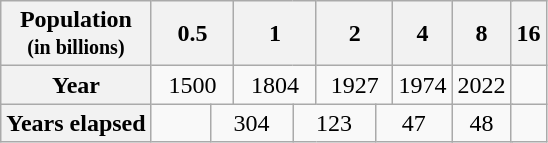<table class="wikitable" style="text-align:center; display:inline-table;">
<tr>
<th>Population<br><small>(in billions)</small></th>
<th colspan=2>0.5</th>
<th colspan=2>1</th>
<th colspan=2>2</th>
<th colspan=2>4</th>
<th colspan=2>8</th>
<th colspan=2>16</th>
</tr>
<tr>
<th>Year</th>
<td colspan=2>1500</td>
<td colspan=2>1804</td>
<td colspan=2>1927</td>
<td colspan=2>1974</td>
<td colspan=2>2022</td>
<td colspan=2></td>
</tr>
<tr>
<th>Years elapsed</th>
<td></td>
<td colspan=2>304</td>
<td colspan=2>123</td>
<td colspan=2>47</td>
<td colspan=3>48</td>
<td></td>
</tr>
</table>
